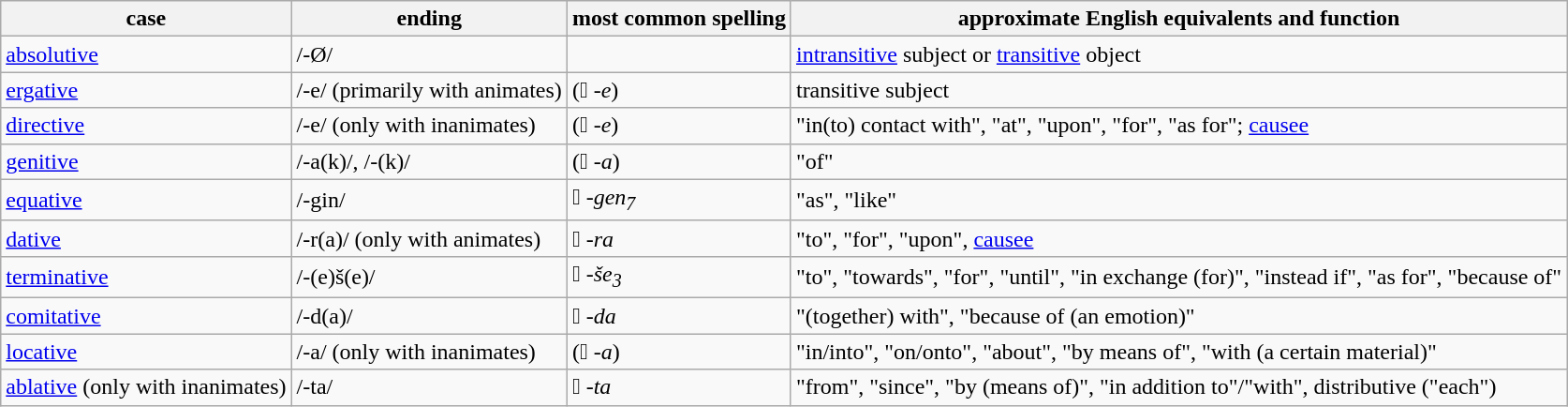<table class="wikitable">
<tr>
<th>case</th>
<th>ending</th>
<th>most common spelling</th>
<th>approximate English equivalents and function</th>
</tr>
<tr>
<td><a href='#'>absolutive</a></td>
<td>/-Ø/</td>
<td></td>
<td><a href='#'>intransitive</a> subject or <a href='#'>transitive</a> object</td>
</tr>
<tr>
<td><a href='#'>ergative</a></td>
<td>/-e/ (primarily with animates)</td>
<td>(𒂊 <em>-e</em>)</td>
<td>transitive subject</td>
</tr>
<tr>
<td><a href='#'>directive</a></td>
<td>/-e/ (only with inanimates)</td>
<td>(𒂊 <em>-e</em>)</td>
<td>"in(to) contact with", "at", "upon", "for", "as for"; <a href='#'>causee</a></td>
</tr>
<tr>
<td><a href='#'>genitive</a></td>
<td>/-a(k)/, /-(k)/</td>
<td>(𒀀 <em>-a</em>)</td>
<td>"of"</td>
</tr>
<tr>
<td><a href='#'>equative</a></td>
<td>/-gin/</td>
<td>𒁶 -<em>gen<sub>7</sub></em></td>
<td>"as", "like"</td>
</tr>
<tr>
<td><a href='#'>dative</a></td>
<td>/-r(a)/ (only with animates)</td>
<td>𒊏 <em>-ra</em></td>
<td>"to", "for", "upon", <a href='#'>causee</a></td>
</tr>
<tr>
<td><a href='#'>terminative</a></td>
<td>/-(e)š(e)/</td>
<td>𒂠 <em>-še<sub>3</sub></em></td>
<td>"to", "towards", "for", "until", "in exchange (for)", "instead if", "as for", "because of"</td>
</tr>
<tr>
<td><a href='#'>comitative</a></td>
<td>/-d(a)/</td>
<td>𒁕 <em>-da</em></td>
<td>"(together) with", "because of (an emotion)"</td>
</tr>
<tr>
<td><a href='#'>locative</a></td>
<td>/-a/ (only with inanimates)</td>
<td>(𒀀 <em>-a</em>)</td>
<td>"in/into", "on/onto", "about", "by means of", "with (a certain material)"</td>
</tr>
<tr>
<td><a href='#'>ablative</a> (only with inanimates)</td>
<td>/-ta/</td>
<td>𒋫 <em>-ta</em></td>
<td>"from", "since", "by (means of)", "in addition to"/"with", distributive ("each")</td>
</tr>
</table>
